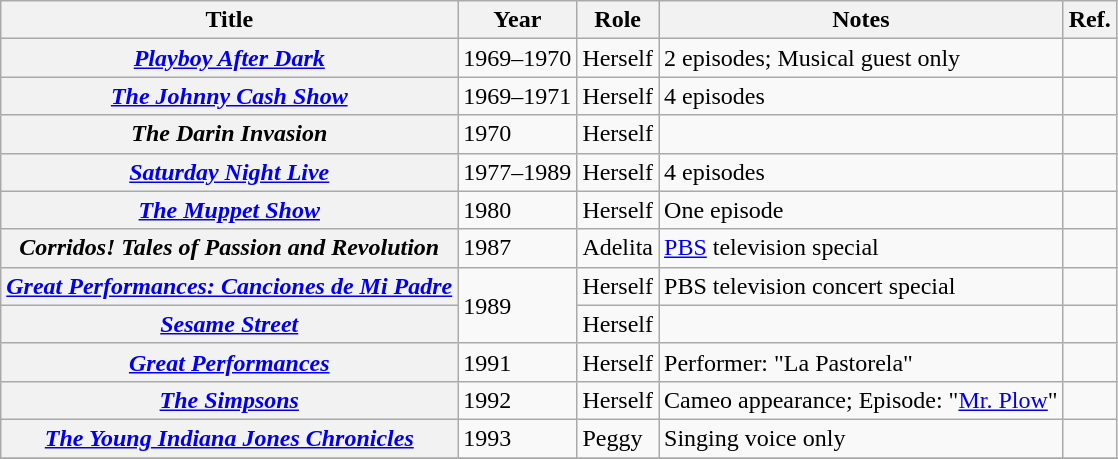<table class="wikitable sortable plainrowheaders">
<tr>
<th scope="col">Title</th>
<th scope="col">Year</th>
<th scope="col">Role</th>
<th scope="col" class="unsortable">Notes</th>
<th scope="col" class="unsortable">Ref.</th>
</tr>
<tr>
<th scope="row"><em><a href='#'>Playboy After Dark</a></em></th>
<td>1969–1970</td>
<td>Herself</td>
<td>2 episodes; Musical guest only</td>
<td align="center"></td>
</tr>
<tr>
<th scope="row"><em><a href='#'>The Johnny Cash Show</a></em></th>
<td>1969–1971</td>
<td>Herself</td>
<td>4 episodes</td>
<td align="center"></td>
</tr>
<tr>
<th scope="row"><em>The Darin Invasion</em></th>
<td>1970</td>
<td>Herself</td>
<td></td>
<td align="center"></td>
</tr>
<tr>
<th scope="row"><em><a href='#'>Saturday Night Live</a></em></th>
<td>1977–1989</td>
<td>Herself</td>
<td>4 episodes</td>
<td align="center"></td>
</tr>
<tr>
<th scope="row"><em><a href='#'>The Muppet Show</a></em></th>
<td>1980</td>
<td>Herself</td>
<td>One episode</td>
<td align="center"></td>
</tr>
<tr>
<th scope="row"><em>Corridos! Tales of Passion and Revolution</em></th>
<td>1987</td>
<td>Adelita</td>
<td><a href='#'>PBS</a> television special</td>
<td align="center"></td>
</tr>
<tr>
<th scope="row"><em><a href='#'>Great Performances: Canciones de Mi Padre</a></em></th>
<td rowspan="2">1989</td>
<td>Herself</td>
<td>PBS television concert special</td>
<td align="center"></td>
</tr>
<tr>
<th scope="row"><em><a href='#'>Sesame Street</a></em></th>
<td>Herself</td>
<td></td>
<td align="center"></td>
</tr>
<tr>
<th scope="row"><em><a href='#'>Great Performances</a></em></th>
<td>1991</td>
<td>Herself</td>
<td>Performer: "La Pastorela"</td>
<td align="center"></td>
</tr>
<tr>
<th scope="row"><em><a href='#'>The Simpsons</a></em></th>
<td>1992</td>
<td>Herself</td>
<td>Cameo appearance; Episode: "<a href='#'>Mr. Plow</a>"</td>
<td align="center"></td>
</tr>
<tr>
<th scope="row"><em><a href='#'>The Young Indiana Jones Chronicles</a></em></th>
<td>1993</td>
<td>Peggy</td>
<td>Singing voice only</td>
<td align="center"></td>
</tr>
<tr>
</tr>
</table>
